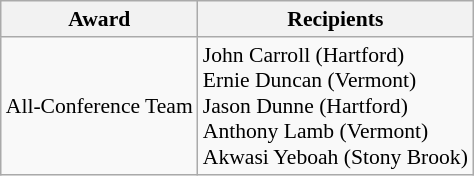<table class="wikitable" style="white-space:nowrap; font-size:90%;">
<tr>
<th>Award</th>
<th>Recipients</th>
</tr>
<tr>
<td>All-Conference Team</td>
<td>John Carroll (Hartford)<br> Ernie Duncan (Vermont)<br> Jason Dunne (Hartford)<br> Anthony Lamb (Vermont)<br> Akwasi Yeboah (Stony Brook)</td>
</tr>
</table>
